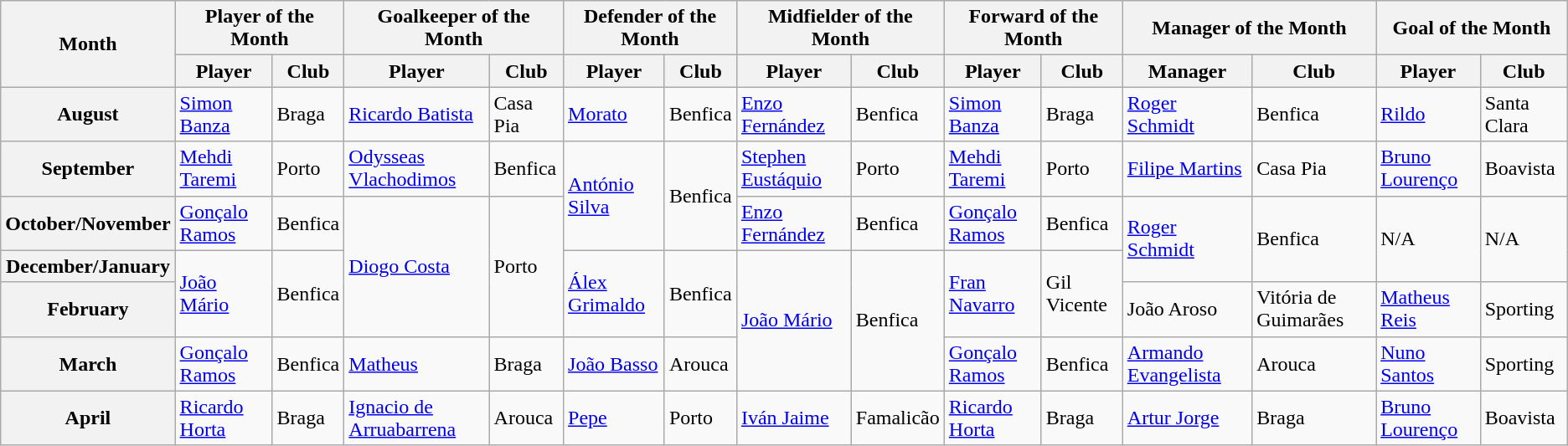<table class="wikitable">
<tr>
<th rowspan="2">Month</th>
<th colspan="2">Player of the Month</th>
<th colspan="2">Goalkeeper of the Month</th>
<th colspan="2">Defender of the Month</th>
<th colspan="2">Midfielder of the Month</th>
<th colspan="2">Forward of the Month</th>
<th colspan="2">Manager of the Month</th>
<th colspan="2">Goal of the Month</th>
</tr>
<tr>
<th>Player</th>
<th>Club</th>
<th>Player</th>
<th>Club</th>
<th>Player</th>
<th>Club</th>
<th>Player</th>
<th>Club</th>
<th>Player</th>
<th>Club</th>
<th>Manager</th>
<th>Club</th>
<th>Player</th>
<th>Club</th>
</tr>
<tr>
<th>August</th>
<td> <a href='#'>Simon Banza</a></td>
<td>Braga</td>
<td> <a href='#'>Ricardo Batista</a></td>
<td>Casa Pia</td>
<td> <a href='#'>Morato</a></td>
<td>Benfica</td>
<td> <a href='#'>Enzo Fernández</a></td>
<td>Benfica</td>
<td> <a href='#'>Simon Banza</a></td>
<td>Braga</td>
<td> <a href='#'>Roger Schmidt</a></td>
<td>Benfica</td>
<td> <a href='#'>Rildo</a></td>
<td>Santa Clara</td>
</tr>
<tr>
<th>September</th>
<td> <a href='#'>Mehdi Taremi</a></td>
<td>Porto</td>
<td> <a href='#'>Odysseas Vlachodimos</a></td>
<td>Benfica</td>
<td rowspan="2"> <a href='#'>António Silva</a></td>
<td rowspan="2">Benfica</td>
<td> <a href='#'>Stephen Eustáquio</a></td>
<td>Porto</td>
<td> <a href='#'>Mehdi Taremi</a></td>
<td>Porto</td>
<td> <a href='#'>Filipe Martins</a></td>
<td>Casa Pia</td>
<td> <a href='#'>Bruno Lourenço</a></td>
<td>Boavista</td>
</tr>
<tr>
<th>October/November</th>
<td> <a href='#'>Gonçalo Ramos</a></td>
<td>Benfica</td>
<td rowspan="3"> <a href='#'>Diogo Costa</a></td>
<td rowspan="3">Porto</td>
<td> <a href='#'>Enzo Fernández</a></td>
<td>Benfica</td>
<td> <a href='#'>Gonçalo Ramos</a></td>
<td>Benfica</td>
<td rowspan="2"> <a href='#'>Roger Schmidt</a></td>
<td rowspan="2">Benfica</td>
<td rowspan="2">N/A</td>
<td rowspan="2">N/A</td>
</tr>
<tr>
<th>December/January</th>
<td rowspan="2"> <a href='#'>João Mário</a></td>
<td rowspan="2">Benfica</td>
<td rowspan="2"> <a href='#'>Álex Grimaldo</a></td>
<td rowspan="2">Benfica</td>
<td rowspan="3"> <a href='#'>João Mário</a></td>
<td rowspan="3">Benfica</td>
<td rowspan="2"> <a href='#'>Fran Navarro</a></td>
<td rowspan="2">Gil Vicente</td>
</tr>
<tr>
<th>February</th>
<td> João Aroso</td>
<td>Vitória de Guimarães</td>
<td> <a href='#'>Matheus Reis</a></td>
<td>Sporting</td>
</tr>
<tr>
<th>March</th>
<td> <a href='#'>Gonçalo Ramos</a></td>
<td>Benfica</td>
<td> <a href='#'>Matheus</a></td>
<td>Braga</td>
<td> <a href='#'>João Basso</a></td>
<td>Arouca</td>
<td> <a href='#'>Gonçalo Ramos</a></td>
<td>Benfica</td>
<td> <a href='#'>Armando Evangelista</a></td>
<td>Arouca</td>
<td> <a href='#'>Nuno Santos</a></td>
<td>Sporting</td>
</tr>
<tr>
<th>April</th>
<td> <a href='#'>Ricardo Horta</a></td>
<td>Braga</td>
<td> <a href='#'>Ignacio de Arruabarrena</a></td>
<td>Arouca</td>
<td> <a href='#'>Pepe</a></td>
<td>Porto</td>
<td> <a href='#'>Iván Jaime</a></td>
<td>Famalicão</td>
<td> <a href='#'>Ricardo Horta</a></td>
<td>Braga</td>
<td> <a href='#'>Artur Jorge</a></td>
<td>Braga</td>
<td> <a href='#'>Bruno Lourenço</a></td>
<td>Boavista</td>
</tr>
</table>
